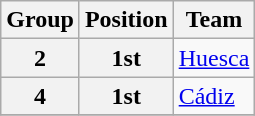<table class="wikitable">
<tr>
<th>Group</th>
<th>Position</th>
<th>Team</th>
</tr>
<tr>
<th>2</th>
<th>1st</th>
<td><a href='#'>Huesca</a></td>
</tr>
<tr>
<th>4</th>
<th>1st</th>
<td><a href='#'>Cádiz</a></td>
</tr>
<tr>
</tr>
</table>
